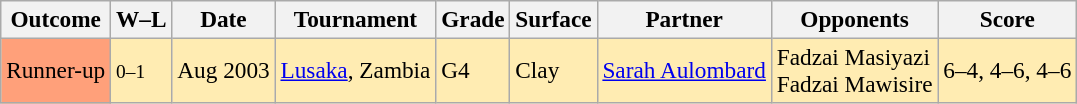<table class="sortable wikitable" style=font-size:97%>
<tr>
<th>Outcome</th>
<th class="unsortable">W–L</th>
<th>Date</th>
<th>Tournament</th>
<th>Grade</th>
<th>Surface</th>
<th>Partner</th>
<th>Opponents</th>
<th>Score</th>
</tr>
<tr bgcolor=#ffecb2>
<td style="background:#ffa07a;">Runner-up</td>
<td><small>0–1</small></td>
<td>Aug 2003</td>
<td><a href='#'>Lusaka</a>, Zambia</td>
<td>G4</td>
<td>Clay</td>
<td> <a href='#'>Sarah Aulombard</a></td>
<td> Fadzai Masiyazi <br>  Fadzai Mawisire</td>
<td>6–4, 4–6, 4–6</td>
</tr>
</table>
